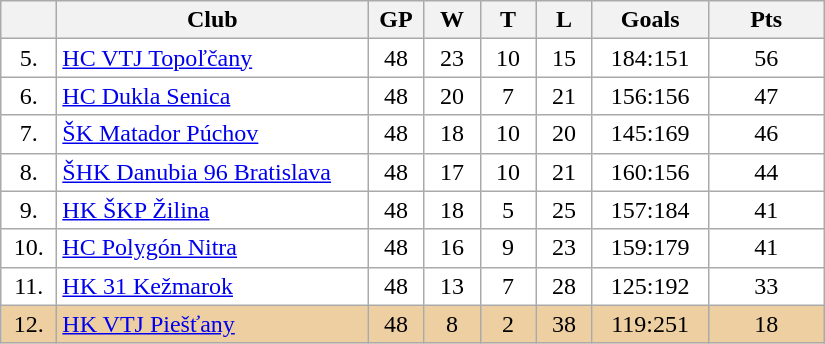<table class="wikitable">
<tr>
<th width="30"></th>
<th width="200">Club</th>
<th width="30">GP</th>
<th width="30">W</th>
<th width="30">T</th>
<th width="30">L</th>
<th width="70">Goals</th>
<th width="70">Pts</th>
</tr>
<tr bgcolor="#FFFFFF" align="center">
<td>5.</td>
<td align="left"><a href='#'>HC VTJ Topoľčany</a></td>
<td>48</td>
<td>23</td>
<td>10</td>
<td>15</td>
<td>184:151</td>
<td>56</td>
</tr>
<tr bgcolor="#FFFFFF" align="center">
<td>6.</td>
<td align="left"><a href='#'>HC Dukla Senica</a></td>
<td>48</td>
<td>20</td>
<td>7</td>
<td>21</td>
<td>156:156</td>
<td>47</td>
</tr>
<tr bgcolor="#FFFFFF" align="center">
<td>7.</td>
<td align="left"><a href='#'>ŠK Matador Púchov</a></td>
<td>48</td>
<td>18</td>
<td>10</td>
<td>20</td>
<td>145:169</td>
<td>46</td>
</tr>
<tr bgcolor="#FFFFFF" align="center">
<td>8.</td>
<td align="left"><a href='#'>ŠHK Danubia 96 Bratislava</a></td>
<td>48</td>
<td>17</td>
<td>10</td>
<td>21</td>
<td>160:156</td>
<td>44</td>
</tr>
<tr bgcolor="#FFFFFF" align="center">
<td>9.</td>
<td align="left"><a href='#'>HK ŠKP Žilina</a></td>
<td>48</td>
<td>18</td>
<td>5</td>
<td>25</td>
<td>157:184</td>
<td>41</td>
</tr>
<tr bgcolor="#FFFFFF" align="center">
<td>10.</td>
<td align="left"><a href='#'>HC Polygón Nitra</a></td>
<td>48</td>
<td>16</td>
<td>9</td>
<td>23</td>
<td>159:179</td>
<td>41</td>
</tr>
<tr bgcolor="#FFFFFF" align="center">
<td>11.</td>
<td align="left"><a href='#'>HK 31 Kežmarok</a></td>
<td>48</td>
<td>13</td>
<td>7</td>
<td>28</td>
<td>125:192</td>
<td>33</td>
</tr>
<tr bgcolor="#EECFA1" align="center">
<td>12.</td>
<td align="left"><a href='#'>HK VTJ Piešťany</a></td>
<td>48</td>
<td>8</td>
<td>2</td>
<td>38</td>
<td>119:251</td>
<td>18</td>
</tr>
</table>
